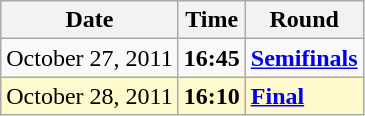<table class="wikitable">
<tr>
<th>Date</th>
<th>Time</th>
<th>Round</th>
</tr>
<tr>
<td>October 27, 2011</td>
<td><strong>16:45</strong></td>
<td><strong><a href='#'>Semifinals</a></strong></td>
</tr>
<tr style=background:lemonchiffon>
<td>October 28, 2011</td>
<td><strong>16:10</strong></td>
<td><strong><a href='#'>Final</a></strong></td>
</tr>
</table>
